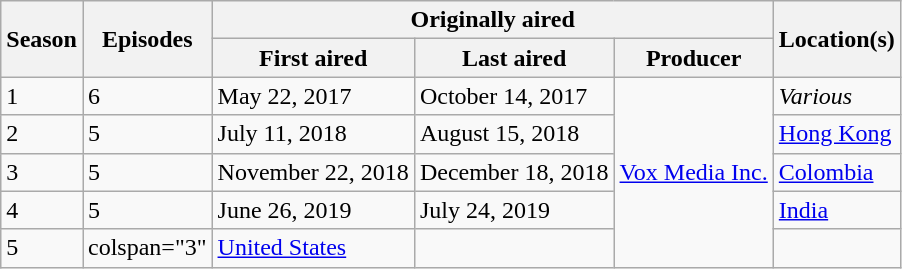<table class="wikitable">
<tr>
<th rowspan="2">Season</th>
<th rowspan="2">Episodes</th>
<th colspan="3">Originally aired</th>
<th rowspan="2">Location(s)</th>
</tr>
<tr>
<th>First aired</th>
<th>Last aired</th>
<th>Producer</th>
</tr>
<tr>
<td>1</td>
<td>6</td>
<td>May 22, 2017</td>
<td>October 14, 2017</td>
<td rowspan="5"><a href='#'>Vox Media Inc.</a></td>
<td><em>Various</em></td>
</tr>
<tr>
<td>2</td>
<td>5</td>
<td>July 11, 2018</td>
<td>August 15, 2018</td>
<td><a href='#'>Hong Kong</a></td>
</tr>
<tr>
<td>3</td>
<td>5</td>
<td>November 22, 2018</td>
<td>December 18, 2018</td>
<td><a href='#'>Colombia</a></td>
</tr>
<tr>
<td>4</td>
<td>5</td>
<td>June 26, 2019</td>
<td>July 24, 2019</td>
<td><a href='#'>India</a></td>
</tr>
<tr>
<td>5</td>
<td>colspan="3" </td>
<td><a href='#'>United States</a></td>
</tr>
</table>
